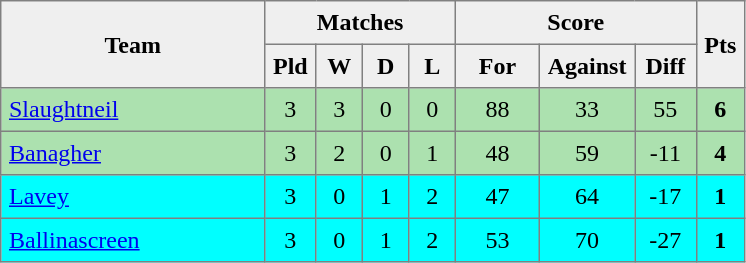<table style=border-collapse:collapse border=1 cellspacing=0 cellpadding=5>
<tr align=center bgcolor=#efefef>
<th rowspan=2 width=165>Team</th>
<th colspan=4>Matches</th>
<th colspan=3>Score</th>
<th rowspan=2width=20>Pts</th>
</tr>
<tr align=center bgcolor=#efefef>
<th width=20>Pld</th>
<th width=20>W</th>
<th width=20>D</th>
<th width=20>L</th>
<th width=45>For</th>
<th width=45>Against</th>
<th width=30>Diff</th>
</tr>
<tr align=center style="background:#ACE1AF;">
<td style="text-align:left;"><a href='#'>Slaughtneil</a></td>
<td>3</td>
<td>3</td>
<td>0</td>
<td>0</td>
<td>88</td>
<td>33</td>
<td>55</td>
<td><strong>6</strong></td>
</tr>
<tr align=center style="background:#ACE1AF;">
<td style="text-align:left;"><a href='#'>Banagher</a></td>
<td>3</td>
<td>2</td>
<td>0</td>
<td>1</td>
<td>48</td>
<td>59</td>
<td>-11</td>
<td><strong>4</strong></td>
</tr>
<tr align=center style="background:#00FFFF;">
<td style="text-align:left;"><a href='#'>Lavey</a></td>
<td>3</td>
<td>0</td>
<td>1</td>
<td>2</td>
<td>47</td>
<td>64</td>
<td>-17</td>
<td><strong>1</strong></td>
</tr>
<tr align=center style="background:#00FFFF;">
<td style="text-align:left;"><a href='#'>Ballinascreen</a></td>
<td>3</td>
<td>0</td>
<td>1</td>
<td>2</td>
<td>53</td>
<td>70</td>
<td>-27</td>
<td><strong>1</strong></td>
</tr>
</table>
